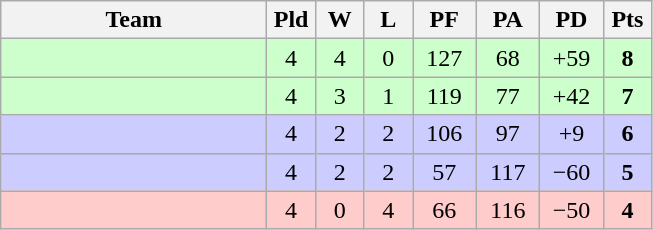<table class=wikitable style="text-align:center">
<tr>
<th width=170>Team</th>
<th width=25>Pld</th>
<th width=25>W</th>
<th width=25>L</th>
<th width=35>PF</th>
<th width=35>PA</th>
<th width=35>PD</th>
<th width=25>Pts</th>
</tr>
<tr bgcolor=ccffcc>
<td style="text-align:left"></td>
<td>4</td>
<td>4</td>
<td>0</td>
<td>127</td>
<td>68</td>
<td>+59</td>
<td><strong>8</strong></td>
</tr>
<tr bgcolor=ccffcc>
<td style="text-align:left"></td>
<td>4</td>
<td>3</td>
<td>1</td>
<td>119</td>
<td>77</td>
<td>+42</td>
<td><strong>7</strong></td>
</tr>
<tr bgcolor=ccccff>
<td style="text-align:left"></td>
<td>4</td>
<td>2</td>
<td>2</td>
<td>106</td>
<td>97</td>
<td>+9</td>
<td><strong>6</strong></td>
</tr>
<tr bgcolor=ccccff>
<td style="text-align:left"></td>
<td>4</td>
<td>2</td>
<td>2</td>
<td>57</td>
<td>117</td>
<td>−60</td>
<td><strong>5</strong></td>
</tr>
<tr bgcolor=ffcccc>
<td style="text-align:left"></td>
<td>4</td>
<td>0</td>
<td>4</td>
<td>66</td>
<td>116</td>
<td>−50</td>
<td><strong>4</strong></td>
</tr>
</table>
